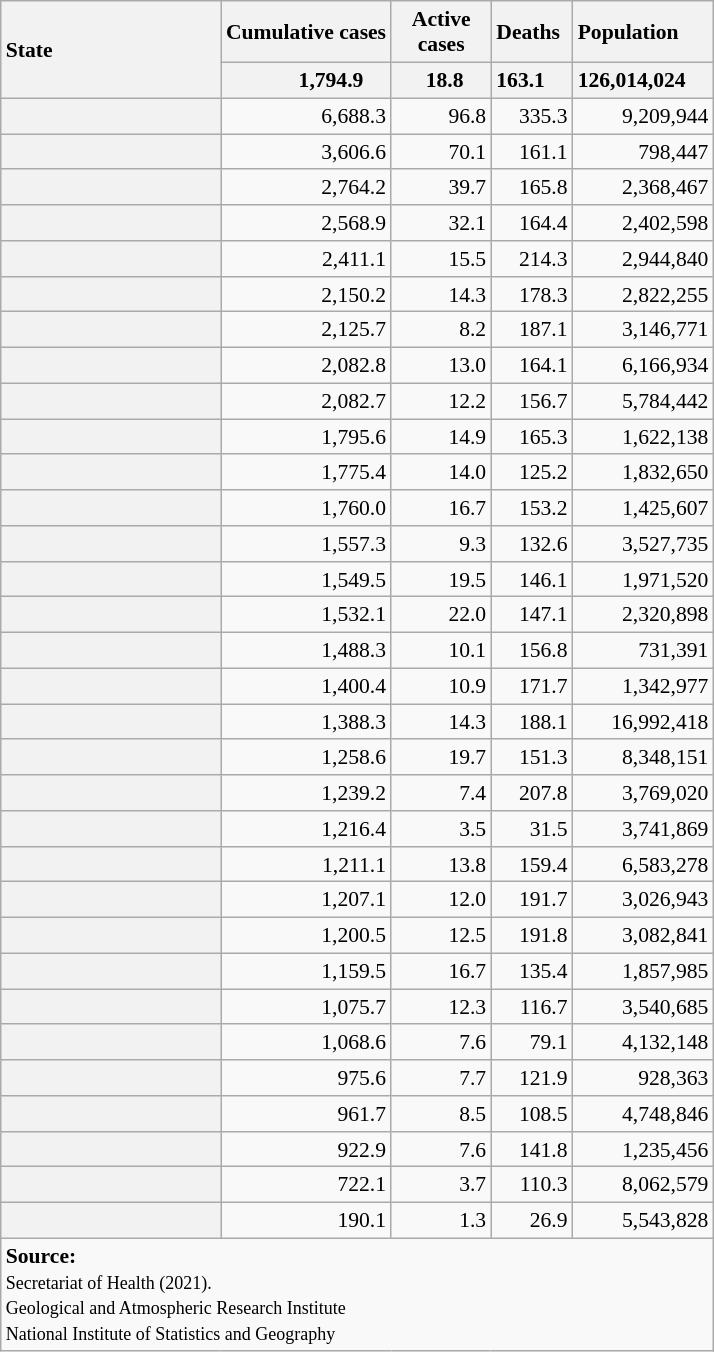<table class="wikitable sortable" style="display: inline-table; font-size:90%; text-align:right;">
<tr>
<th rowspan="2" style="text-align:left; width:140px;">State</th>
<th style="text-align:left;">Cumulative cases</th>
<th style="width:60px;">Active cases</th>
<th style="text-align:left;">Deaths</th>
<th style="text-align:left;">Population</th>
</tr>
<tr>
<th style="text-align:right; padding-right:18px;" scope="row">1,794.9</th>
<th style="text-align:right; padding-right:18px;" scope="row">18.8</th>
<th style="text-align:right; padding-right:18px;" scope="row">163.1</th>
<th style="text-align:right; padding-right:18px;" scope="row">126,014,024</th>
</tr>
<tr>
<th style="text-align:left"></th>
<td>6,688.3</td>
<td>96.8</td>
<td>335.3</td>
<td>9,209,944</td>
</tr>
<tr>
<th style="text-align:left"></th>
<td>3,606.6</td>
<td>70.1</td>
<td>161.1</td>
<td>798,447</td>
</tr>
<tr>
<th style="text-align:left"></th>
<td>2,764.2</td>
<td>39.7</td>
<td>165.8</td>
<td>2,368,467</td>
</tr>
<tr>
<th style="text-align:left"></th>
<td>2,568.9</td>
<td>32.1</td>
<td>164.4</td>
<td>2,402,598</td>
</tr>
<tr>
<th style="text-align:left"></th>
<td>2,411.1</td>
<td>15.5</td>
<td>214.3</td>
<td>2,944,840</td>
</tr>
<tr>
<th style="text-align:left"></th>
<td>2,150.2</td>
<td>14.3</td>
<td>178.3</td>
<td>2,822,255</td>
</tr>
<tr>
<th style="text-align:left"></th>
<td>2,125.7</td>
<td>8.2</td>
<td>187.1</td>
<td>3,146,771</td>
</tr>
<tr>
<th style="text-align:left"></th>
<td>2,082.8</td>
<td>13.0</td>
<td>164.1</td>
<td>6,166,934</td>
</tr>
<tr>
<th style="text-align:left"></th>
<td>2,082.7</td>
<td>12.2</td>
<td>156.7</td>
<td>5,784,442</td>
</tr>
<tr>
<th style="text-align:left"></th>
<td>1,795.6</td>
<td>14.9</td>
<td>165.3</td>
<td>1,622,138</td>
</tr>
<tr>
<th style="text-align:left"></th>
<td>1,775.4</td>
<td>14.0</td>
<td>125.2</td>
<td>1,832,650</td>
</tr>
<tr>
<th style="text-align:left"></th>
<td>1,760.0</td>
<td>16.7</td>
<td>153.2</td>
<td>1,425,607</td>
</tr>
<tr>
<th style="text-align:left"></th>
<td>1,557.3</td>
<td>9.3</td>
<td>132.6</td>
<td>3,527,735</td>
</tr>
<tr>
<th style="text-align:left"></th>
<td>1,549.5</td>
<td>19.5</td>
<td>146.1</td>
<td>1,971,520</td>
</tr>
<tr>
<th style="text-align:left"></th>
<td>1,532.1</td>
<td>22.0</td>
<td>147.1</td>
<td>2,320,898</td>
</tr>
<tr>
<th style="text-align:left"></th>
<td>1,488.3</td>
<td>10.1</td>
<td>156.8</td>
<td>731,391</td>
</tr>
<tr>
<th style="text-align:left"></th>
<td>1,400.4</td>
<td>10.9</td>
<td>171.7</td>
<td>1,342,977</td>
</tr>
<tr>
<th style="text-align:left"></th>
<td>1,388.3</td>
<td>14.3</td>
<td>188.1</td>
<td>16,992,418</td>
</tr>
<tr>
<th style="text-align:left"></th>
<td>1,258.6</td>
<td>19.7</td>
<td>151.3</td>
<td>8,348,151</td>
</tr>
<tr>
<th style="text-align:left"></th>
<td>1,239.2</td>
<td>7.4</td>
<td>207.8</td>
<td>3,769,020</td>
</tr>
<tr>
<th style="text-align:left"></th>
<td>1,216.4</td>
<td>3.5</td>
<td>31.5</td>
<td>3,741,869</td>
</tr>
<tr>
<th style="text-align:left"></th>
<td>1,211.1</td>
<td>13.8</td>
<td>159.4</td>
<td>6,583,278</td>
</tr>
<tr>
<th style="text-align:left"></th>
<td>1,207.1</td>
<td>12.0</td>
<td>191.7</td>
<td>3,026,943</td>
</tr>
<tr>
<th style="text-align:left"></th>
<td>1,200.5</td>
<td>12.5</td>
<td>191.8</td>
<td>3,082,841</td>
</tr>
<tr>
<th style="text-align:left"></th>
<td>1,159.5</td>
<td>16.7</td>
<td>135.4</td>
<td>1,857,985</td>
</tr>
<tr>
<th style="text-align:left"></th>
<td>1,075.7</td>
<td>12.3</td>
<td>116.7</td>
<td>3,540,685</td>
</tr>
<tr>
<th style="text-align:left"></th>
<td>1,068.6</td>
<td>7.6</td>
<td>79.1</td>
<td>4,132,148</td>
</tr>
<tr>
<th style="text-align:left"></th>
<td>975.6</td>
<td>7.7</td>
<td>121.9</td>
<td>928,363</td>
</tr>
<tr>
<th style="text-align:left"></th>
<td>961.7</td>
<td>8.5</td>
<td>108.5</td>
<td>4,748,846</td>
</tr>
<tr>
<th style="text-align:left"></th>
<td>922.9</td>
<td>7.6</td>
<td>141.8</td>
<td>1,235,456</td>
</tr>
<tr>
<th style="text-align:left"></th>
<td>722.1</td>
<td>3.7</td>
<td>110.3</td>
<td>8,062,579</td>
</tr>
<tr>
<th style="text-align:left"></th>
<td>190.1</td>
<td>1.3</td>
<td>26.9</td>
<td>5,543,828</td>
</tr>
<tr style="text-align:left; padding-left:8px;" class="sortbottom">
<td style="width:360px;" colspan="6"><strong>Source:</strong><br><small>Secretariat of Health (2021).<br>
Geological and Atmospheric Research Institute<br>National Institute of Statistics and Geography</small></td>
</tr>
</table>
